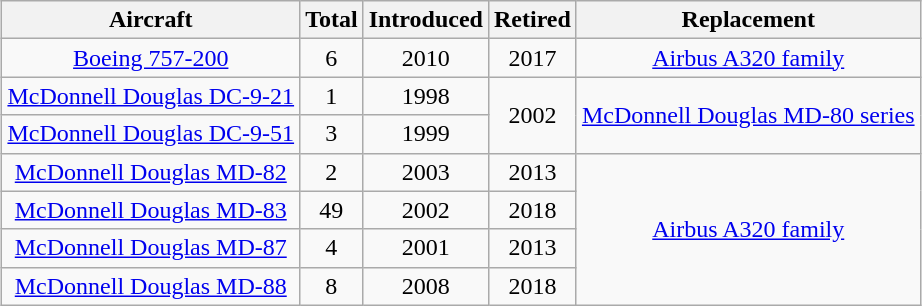<table class="wikitable" style="margin:0.5em auto; text-align:center">
<tr>
<th>Aircraft</th>
<th>Total</th>
<th>Introduced</th>
<th>Retired</th>
<th>Replacement</th>
</tr>
<tr>
<td><a href='#'>Boeing 757-200</a></td>
<td>6</td>
<td>2010</td>
<td>2017</td>
<td><a href='#'>Airbus A320 family</a></td>
</tr>
<tr>
<td><a href='#'>McDonnell Douglas DC-9-21</a></td>
<td>1</td>
<td>1998</td>
<td rowspan=2>2002</td>
<td rowspan=2><a href='#'>McDonnell Douglas MD-80 series</a></td>
</tr>
<tr>
<td><a href='#'>McDonnell Douglas DC-9-51</a></td>
<td>3</td>
<td>1999</td>
</tr>
<tr>
<td><a href='#'>McDonnell Douglas MD-82</a></td>
<td>2</td>
<td>2003</td>
<td>2013</td>
<td rowspan=4><a href='#'>Airbus A320 family</a></td>
</tr>
<tr>
<td><a href='#'>McDonnell Douglas MD-83</a></td>
<td>49</td>
<td>2002</td>
<td>2018</td>
</tr>
<tr>
<td><a href='#'>McDonnell Douglas MD-87</a></td>
<td>4</td>
<td>2001</td>
<td>2013</td>
</tr>
<tr>
<td><a href='#'>McDonnell Douglas MD-88</a></td>
<td>8</td>
<td>2008</td>
<td>2018</td>
</tr>
</table>
